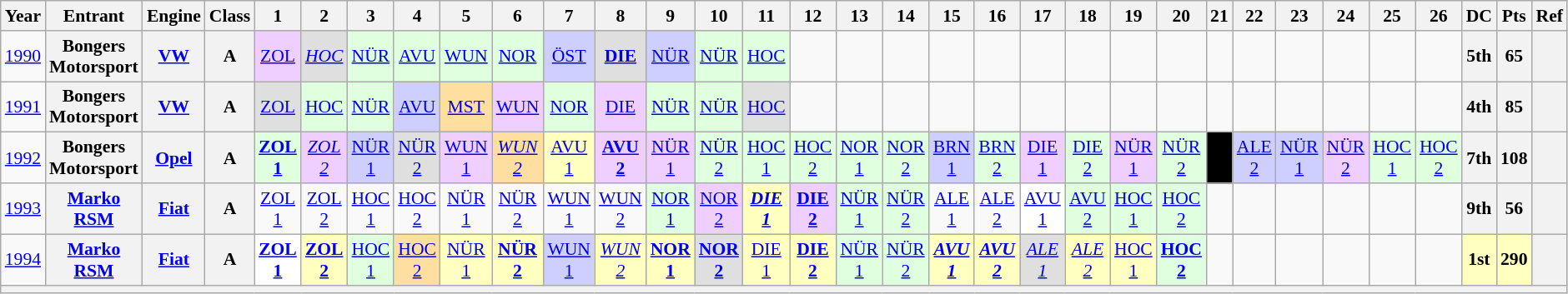<table class="wikitable" style="text-align:center; font-size:90%">
<tr>
<th>Year</th>
<th>Entrant</th>
<th>Engine</th>
<th>Class</th>
<th>1</th>
<th>2</th>
<th>3</th>
<th>4</th>
<th>5</th>
<th>6</th>
<th>7</th>
<th>8</th>
<th>9</th>
<th>10</th>
<th>11</th>
<th>12</th>
<th>13</th>
<th>14</th>
<th>15</th>
<th>16</th>
<th>17</th>
<th>18</th>
<th>19</th>
<th>20</th>
<th>21</th>
<th>22</th>
<th>23</th>
<th>24</th>
<th>25</th>
<th>26</th>
<th>DC</th>
<th>Pts</th>
<th>Ref</th>
</tr>
<tr>
<td><a href='#'>1990</a></td>
<th>Bongers Motorsport</th>
<th><a href='#'>VW</a></th>
<th>A</th>
<td style="background:#EFCFFF;"><a href='#'>ZOL</a><br></td>
<td style="background:#DFDFDF;"><em><a href='#'>HOC</a></em><br></td>
<td style="background:#DFFFDF;"><a href='#'>NÜR</a><br></td>
<td style="background:#DFFFDF;"><a href='#'>AVU</a><br></td>
<td style="background:#DFFFDF;"><a href='#'>WUN</a><br></td>
<td style="background:#DFFFDF;"><a href='#'>NOR</a><br></td>
<td style="background:#CFCFFF;"><a href='#'>ÖST</a><br></td>
<td style="background:#DFDFDF;"><strong><a href='#'>DIE</a></strong><br></td>
<td style="background:#CFCFFF;"><a href='#'>NÜR</a><br></td>
<td style="background:#DFFFDF;"><a href='#'>NÜR</a><br></td>
<td style="background:#DFFFDF;"><a href='#'>HOC</a><br></td>
<td></td>
<td></td>
<td></td>
<td></td>
<td></td>
<td></td>
<td></td>
<td></td>
<td></td>
<td></td>
<td></td>
<td></td>
<td></td>
<td></td>
<td></td>
<th>5th</th>
<th>65</th>
<th></th>
</tr>
<tr>
<td><a href='#'>1991</a></td>
<th>Bongers Motorsport</th>
<th><a href='#'>VW</a></th>
<th>A</th>
<td style="background:#DFDFDF;"><a href='#'>ZOL</a><br></td>
<td style="background:#DFFFDF;"><a href='#'>HOC</a><br></td>
<td style="background:#DFFFDF;"><a href='#'>NÜR</a><br></td>
<td style="background:#CFCFFF;"><a href='#'>AVU</a><br></td>
<td style="background:#FFDF9F;"><a href='#'>MST</a><br></td>
<td style="background:#EFCFFF;"><a href='#'>WUN</a><br></td>
<td style="background:#DFFFDF;"><a href='#'>NOR</a><br></td>
<td style="background:#EFCFFF;"><a href='#'>DIE</a><br></td>
<td style="background:#DFFFDF;"><a href='#'>NÜR</a><br></td>
<td style="background:#DFFFDF;"><a href='#'>NÜR</a><br></td>
<td style="background:#DFDFDF;"><a href='#'>HOC</a><br></td>
<td></td>
<td></td>
<td></td>
<td></td>
<td></td>
<td></td>
<td></td>
<td></td>
<td></td>
<td></td>
<td></td>
<td></td>
<td></td>
<td></td>
<td></td>
<th>4th</th>
<th>85</th>
<th></th>
</tr>
<tr>
<td><a href='#'>1992</a></td>
<th>Bongers Motorsport</th>
<th><a href='#'>Opel</a></th>
<th>A</th>
<td style="background:#DFFFDF;"><strong><a href='#'>ZOL<br>1</a></strong><br></td>
<td style="background:#EFCFFF;"><em><a href='#'>ZOL<br>2</a></em><br></td>
<td style="background:#CFCFFF;"><a href='#'>NÜR<br>1</a><br></td>
<td style="background:#DFDFDF;"><a href='#'>NÜR<br>2</a><br></td>
<td style="background:#EFCFFF;"><a href='#'>WUN<br>1</a><br></td>
<td style="background:#FFDF9F;"><em><a href='#'>WUN<br>2</a></em><br></td>
<td style="background:#FFFFBF;"><a href='#'>AVU<br>1</a><br></td>
<td style="background:#EFCFFF;"><strong><a href='#'>AVU<br>2</a></strong><br></td>
<td style="background:#EFCFFF;"><a href='#'>NÜR<br>1</a><br></td>
<td style="background:#DFFFDF;"><a href='#'>NÜR<br>2</a><br></td>
<td style="background:#DFFFDF;"><a href='#'>HOC<br>1</a><br></td>
<td style="background:#DFFFDF;"><a href='#'>HOC<br>2</a><br></td>
<td style="background:#DFFFDF;"><a href='#'>NOR<br>1</a><br></td>
<td style="background:#DFFFDF;"><a href='#'>NOR<br>2</a><br></td>
<td style="background:#CFCFFF;"><a href='#'>BRN<br>1</a><br></td>
<td style="background:#DFFFDF;"><a href='#'>BRN<br>2</a><br></td>
<td style="background:#EFCFFF;"><a href='#'>DIE<br>1</a><br></td>
<td style="background:#DFFFDF;"><a href='#'>DIE<br>2</a><br></td>
<td style="background:#EFCFFF;"><a href='#'>NÜR<br>1</a><br></td>
<td style="background:#DFFFDF;"><a href='#'>NÜR<br>2</a><br></td>
<td style="background:#000000; color:#ffffff"><a href='#'></a><br></td>
<td style="background:#CFCFFF;"><a href='#'>ALE<br>2</a><br></td>
<td style="background:#CFCFFF;"><a href='#'>NÜR<br>1</a><br></td>
<td style="background:#EFCFFF;"><a href='#'>NÜR<br>2</a><br></td>
<td style="background:#DFFFDF;"><a href='#'>HOC<br>1</a><br></td>
<td style="background:#DFFFDF;"><a href='#'>HOC<br>2</a><br></td>
<th>7th</th>
<th>108</th>
<th></th>
</tr>
<tr>
<td><a href='#'>1993</a></td>
<th><a href='#'>Marko RSM</a></th>
<th><a href='#'>Fiat</a></th>
<th>A</th>
<td><a href='#'>ZOL<br>1</a></td>
<td><a href='#'>ZOL<br>2</a></td>
<td><a href='#'>HOC<br>1</a></td>
<td><a href='#'>HOC<br>2</a></td>
<td><a href='#'>NÜR<br>1</a></td>
<td><a href='#'>NÜR<br>2</a></td>
<td><a href='#'>WUN<br>1</a></td>
<td><a href='#'>WUN<br>2</a></td>
<td style="background:#DFFFDF"><a href='#'>NOR<br>1</a><br></td>
<td style="background:#EFCFFF;"><a href='#'>NOR<br>2</a><br></td>
<td style="background:#FFFFBF;"><strong><em><a href='#'>DIE<br>1</a></em></strong><br></td>
<td style="background:#EFCFFF;"><strong><a href='#'>DIE<br>2</a></strong><br></td>
<td style="background:#DFFFDF;"><a href='#'>NÜR<br>1</a><br></td>
<td style="background:#DFFFDF;"><a href='#'>NÜR<br>2</a><br></td>
<td><a href='#'>ALE<br>1</a></td>
<td><a href='#'>ALE<br>2</a></td>
<td style="background:#FFFFFF;"><a href='#'>AVU<br>1</a><br></td>
<td style="background:#DFFFDF;"><a href='#'>AVU<br>2</a><br></td>
<td style="background:#DFFFDF;"><a href='#'>HOC<br>1</a><br></td>
<td style="background:#DFFFDF;"><a href='#'>HOC<br>2</a><br></td>
<td></td>
<td></td>
<td></td>
<td></td>
<td></td>
<td></td>
<th>9th</th>
<th>56</th>
<th></th>
</tr>
<tr>
<td><a href='#'>1994</a></td>
<th><a href='#'>Marko RSM</a></th>
<th><a href='#'>Fiat</a></th>
<th>A</th>
<td style="background:#FFFFFF;"><strong><a href='#'>ZOL<br>1</a></strong><br></td>
<td style="background:#FFFFBF;"><strong><a href='#'>ZOL<br>2</a></strong><br></td>
<td style="background:#DFFFDF;"><a href='#'>HOC<br>1</a><br></td>
<td style="background:#FFDF9F;"><a href='#'>HOC<br>2</a><br></td>
<td style="background:#FFFFBF;"><a href='#'>NÜR<br>1</a><br></td>
<td style="background:#FFFFBF;"><strong><a href='#'>NÜR<br>2</a></strong><br></td>
<td style="background:#CFCFFF;"><a href='#'>WUN<br>1</a><br></td>
<td style="background:#FFFFBF;"><em><a href='#'>WUN<br>2</a></em><br></td>
<td style="background:#FFFFBF;"><strong><a href='#'>NOR<br>1</a></strong><br></td>
<td style="background:#DFDFDF;"><strong><a href='#'>NOR<br>2</a></strong><br></td>
<td style="background:#FFFFBF;"><a href='#'>DIE<br>1</a><br></td>
<td style="background:#FFFFBF;"><strong><a href='#'>DIE<br>2</a></strong><br></td>
<td style="background:#DFFFDF;"><a href='#'>NÜR<br>1</a><br></td>
<td style="background:#DFFFDF;"><a href='#'>NÜR<br>2</a><br></td>
<td style="background:#FFFFBF;"><strong><em><a href='#'>AVU<br>1</a></em></strong><br></td>
<td style="background:#FFFFBF;"><strong><em><a href='#'>AVU<br>2</a></em></strong><br></td>
<td style="background:#DFDFDF;"><em><a href='#'>ALE<br>1</a></em><br></td>
<td style="background:#FFFFBF;"><em><a href='#'>ALE<br>2</a></em><br></td>
<td style="background:#FFFFBF;"><a href='#'>HOC<br>1</a><br></td>
<td style="background:#DFFFDF;"><strong><a href='#'>HOC<br>2</a></strong><br></td>
<td></td>
<td></td>
<td></td>
<td></td>
<td></td>
<td></td>
<th style="background:#FFFFBF;">1st</th>
<th style="background:#FFFFBF;">290</th>
<th></th>
</tr>
<tr>
<th colspan="33"></th>
</tr>
</table>
